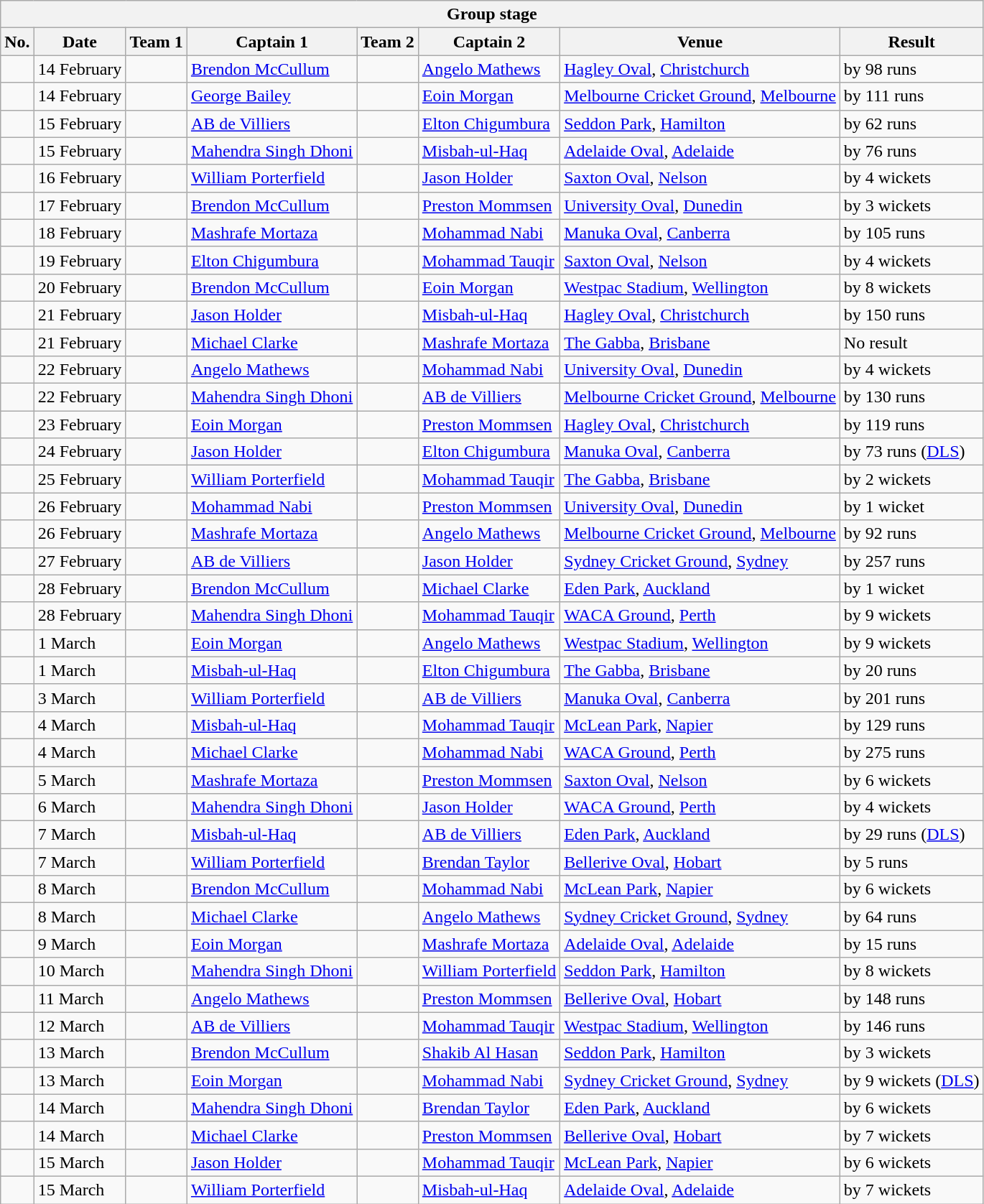<table class="wikitable">
<tr>
<th colspan="8">Group stage</th>
</tr>
<tr>
<th>No.</th>
<th>Date</th>
<th>Team 1</th>
<th>Captain 1</th>
<th>Team 2</th>
<th>Captain 2</th>
<th>Venue</th>
<th>Result</th>
</tr>
<tr>
<td></td>
<td>14 February</td>
<td></td>
<td><a href='#'>Brendon McCullum</a></td>
<td></td>
<td><a href='#'>Angelo Mathews</a></td>
<td><a href='#'>Hagley Oval</a>, <a href='#'>Christchurch</a></td>
<td> by 98 runs</td>
</tr>
<tr>
<td></td>
<td>14 February</td>
<td></td>
<td><a href='#'>George Bailey</a></td>
<td></td>
<td><a href='#'>Eoin Morgan</a></td>
<td><a href='#'>Melbourne Cricket Ground</a>, <a href='#'>Melbourne</a></td>
<td> by 111 runs</td>
</tr>
<tr>
<td></td>
<td>15 February</td>
<td></td>
<td><a href='#'>AB de Villiers</a></td>
<td></td>
<td><a href='#'>Elton Chigumbura</a></td>
<td><a href='#'>Seddon Park</a>, <a href='#'>Hamilton</a></td>
<td> by 62 runs</td>
</tr>
<tr>
<td></td>
<td>15 February</td>
<td></td>
<td><a href='#'>Mahendra Singh Dhoni</a></td>
<td></td>
<td><a href='#'>Misbah-ul-Haq</a></td>
<td><a href='#'>Adelaide Oval</a>, <a href='#'>Adelaide</a></td>
<td> by 76 runs</td>
</tr>
<tr>
<td></td>
<td>16 February</td>
<td></td>
<td><a href='#'>William Porterfield</a></td>
<td></td>
<td><a href='#'>Jason Holder</a></td>
<td><a href='#'>Saxton Oval</a>, <a href='#'>Nelson</a></td>
<td> by 4 wickets</td>
</tr>
<tr>
<td></td>
<td>17 February</td>
<td></td>
<td><a href='#'>Brendon McCullum</a></td>
<td></td>
<td><a href='#'>Preston Mommsen</a></td>
<td><a href='#'>University Oval</a>, <a href='#'>Dunedin</a></td>
<td> by 3 wickets</td>
</tr>
<tr>
<td></td>
<td>18 February</td>
<td></td>
<td><a href='#'>Mashrafe Mortaza</a></td>
<td></td>
<td><a href='#'>Mohammad Nabi</a></td>
<td><a href='#'>Manuka Oval</a>, <a href='#'>Canberra</a></td>
<td> by 105 runs</td>
</tr>
<tr>
<td></td>
<td>19 February</td>
<td></td>
<td><a href='#'>Elton Chigumbura</a></td>
<td></td>
<td><a href='#'>Mohammad Tauqir</a></td>
<td><a href='#'>Saxton Oval</a>, <a href='#'>Nelson</a></td>
<td> by 4 wickets</td>
</tr>
<tr>
<td></td>
<td>20 February</td>
<td></td>
<td><a href='#'>Brendon McCullum</a></td>
<td></td>
<td><a href='#'>Eoin Morgan</a></td>
<td><a href='#'>Westpac Stadium</a>, <a href='#'>Wellington</a></td>
<td> by 8 wickets</td>
</tr>
<tr>
<td></td>
<td>21 February</td>
<td></td>
<td><a href='#'>Jason Holder</a></td>
<td></td>
<td><a href='#'>Misbah-ul-Haq</a></td>
<td><a href='#'>Hagley Oval</a>, <a href='#'>Christchurch</a></td>
<td> by 150 runs</td>
</tr>
<tr>
<td></td>
<td>21 February</td>
<td></td>
<td><a href='#'>Michael Clarke</a></td>
<td></td>
<td><a href='#'>Mashrafe Mortaza</a></td>
<td><a href='#'>The Gabba</a>, <a href='#'>Brisbane</a></td>
<td>No result</td>
</tr>
<tr>
<td></td>
<td>22 February</td>
<td></td>
<td><a href='#'>Angelo Mathews</a></td>
<td></td>
<td><a href='#'>Mohammad Nabi</a></td>
<td><a href='#'>University Oval</a>, <a href='#'>Dunedin</a></td>
<td> by 4 wickets</td>
</tr>
<tr>
<td></td>
<td>22 February</td>
<td></td>
<td><a href='#'>Mahendra Singh Dhoni</a></td>
<td></td>
<td><a href='#'>AB de Villiers</a></td>
<td><a href='#'>Melbourne Cricket Ground</a>, <a href='#'>Melbourne</a></td>
<td> by 130 runs</td>
</tr>
<tr>
<td></td>
<td>23 February</td>
<td></td>
<td><a href='#'>Eoin Morgan</a></td>
<td></td>
<td><a href='#'>Preston Mommsen</a></td>
<td><a href='#'>Hagley Oval</a>, <a href='#'>Christchurch</a></td>
<td> by 119 runs</td>
</tr>
<tr>
<td></td>
<td>24 February</td>
<td></td>
<td><a href='#'>Jason Holder</a></td>
<td></td>
<td><a href='#'>Elton Chigumbura</a></td>
<td><a href='#'>Manuka Oval</a>, <a href='#'>Canberra</a></td>
<td> by 73 runs (<a href='#'>DLS</a>)</td>
</tr>
<tr>
<td></td>
<td>25 February</td>
<td></td>
<td><a href='#'>William Porterfield</a></td>
<td></td>
<td><a href='#'>Mohammad Tauqir</a></td>
<td><a href='#'>The Gabba</a>, <a href='#'>Brisbane</a></td>
<td> by 2 wickets</td>
</tr>
<tr>
<td></td>
<td>26 February</td>
<td></td>
<td><a href='#'>Mohammad Nabi</a></td>
<td></td>
<td><a href='#'>Preston Mommsen</a></td>
<td><a href='#'>University Oval</a>, <a href='#'>Dunedin</a></td>
<td> by 1 wicket</td>
</tr>
<tr>
<td></td>
<td>26 February</td>
<td></td>
<td><a href='#'>Mashrafe Mortaza</a></td>
<td></td>
<td><a href='#'>Angelo Mathews</a></td>
<td><a href='#'>Melbourne Cricket Ground</a>, <a href='#'>Melbourne</a></td>
<td> by 92 runs</td>
</tr>
<tr>
<td></td>
<td>27 February</td>
<td></td>
<td><a href='#'>AB de Villiers</a></td>
<td></td>
<td><a href='#'>Jason Holder</a></td>
<td><a href='#'>Sydney Cricket Ground</a>, <a href='#'>Sydney</a></td>
<td> by 257 runs</td>
</tr>
<tr>
<td></td>
<td>28 February</td>
<td></td>
<td><a href='#'>Brendon McCullum</a></td>
<td></td>
<td><a href='#'>Michael Clarke</a></td>
<td><a href='#'>Eden Park</a>, <a href='#'>Auckland</a></td>
<td> by 1 wicket</td>
</tr>
<tr>
<td></td>
<td>28 February</td>
<td></td>
<td><a href='#'>Mahendra Singh Dhoni</a></td>
<td></td>
<td><a href='#'>Mohammad Tauqir</a></td>
<td><a href='#'>WACA Ground</a>, <a href='#'>Perth</a></td>
<td> by 9 wickets</td>
</tr>
<tr>
<td></td>
<td>1 March</td>
<td></td>
<td><a href='#'>Eoin Morgan</a></td>
<td></td>
<td><a href='#'>Angelo Mathews</a></td>
<td><a href='#'>Westpac Stadium</a>, <a href='#'>Wellington</a></td>
<td> by 9 wickets</td>
</tr>
<tr>
<td></td>
<td>1 March</td>
<td></td>
<td><a href='#'>Misbah-ul-Haq</a></td>
<td></td>
<td><a href='#'>Elton Chigumbura</a></td>
<td><a href='#'>The Gabba</a>, <a href='#'>Brisbane</a></td>
<td> by 20 runs</td>
</tr>
<tr>
<td></td>
<td>3 March</td>
<td></td>
<td><a href='#'>William Porterfield</a></td>
<td></td>
<td><a href='#'>AB de Villiers</a></td>
<td><a href='#'>Manuka Oval</a>, <a href='#'>Canberra</a></td>
<td> by 201 runs</td>
</tr>
<tr>
<td></td>
<td>4 March</td>
<td></td>
<td><a href='#'>Misbah-ul-Haq</a></td>
<td></td>
<td><a href='#'>Mohammad Tauqir</a></td>
<td><a href='#'>McLean Park</a>, <a href='#'>Napier</a></td>
<td> by 129 runs</td>
</tr>
<tr>
<td></td>
<td>4 March</td>
<td></td>
<td><a href='#'>Michael Clarke</a></td>
<td></td>
<td><a href='#'>Mohammad Nabi</a></td>
<td><a href='#'>WACA Ground</a>, <a href='#'>Perth</a></td>
<td> by 275 runs</td>
</tr>
<tr>
<td></td>
<td>5 March</td>
<td></td>
<td><a href='#'>Mashrafe Mortaza</a></td>
<td></td>
<td><a href='#'>Preston Mommsen</a></td>
<td><a href='#'>Saxton Oval</a>, <a href='#'>Nelson</a></td>
<td> by 6 wickets</td>
</tr>
<tr>
<td></td>
<td>6 March</td>
<td></td>
<td><a href='#'>Mahendra Singh Dhoni</a></td>
<td></td>
<td><a href='#'>Jason Holder</a></td>
<td><a href='#'>WACA Ground</a>, <a href='#'>Perth</a></td>
<td> by 4 wickets</td>
</tr>
<tr>
<td></td>
<td>7 March</td>
<td></td>
<td><a href='#'>Misbah-ul-Haq</a></td>
<td></td>
<td><a href='#'>AB de Villiers</a></td>
<td><a href='#'>Eden Park</a>, <a href='#'>Auckland</a></td>
<td> by 29 runs (<a href='#'>DLS</a>)</td>
</tr>
<tr>
<td></td>
<td>7 March</td>
<td></td>
<td><a href='#'>William Porterfield</a></td>
<td></td>
<td><a href='#'>Brendan Taylor</a></td>
<td><a href='#'>Bellerive Oval</a>, <a href='#'>Hobart</a></td>
<td> by 5 runs</td>
</tr>
<tr>
<td></td>
<td>8 March</td>
<td></td>
<td><a href='#'>Brendon McCullum</a></td>
<td></td>
<td><a href='#'>Mohammad Nabi</a></td>
<td><a href='#'>McLean Park</a>, <a href='#'>Napier</a></td>
<td> by 6 wickets</td>
</tr>
<tr>
<td></td>
<td>8 March</td>
<td></td>
<td><a href='#'>Michael Clarke</a></td>
<td></td>
<td><a href='#'>Angelo Mathews</a></td>
<td><a href='#'>Sydney Cricket Ground</a>, <a href='#'>Sydney</a></td>
<td> by 64 runs</td>
</tr>
<tr>
<td></td>
<td>9 March</td>
<td></td>
<td><a href='#'>Eoin Morgan</a></td>
<td></td>
<td><a href='#'>Mashrafe Mortaza</a></td>
<td><a href='#'>Adelaide Oval</a>, <a href='#'>Adelaide</a></td>
<td> by 15 runs</td>
</tr>
<tr>
<td></td>
<td>10 March</td>
<td></td>
<td><a href='#'>Mahendra Singh Dhoni</a></td>
<td></td>
<td><a href='#'>William Porterfield</a></td>
<td><a href='#'>Seddon Park</a>, <a href='#'>Hamilton</a></td>
<td> by 8 wickets</td>
</tr>
<tr>
<td></td>
<td>11 March</td>
<td></td>
<td><a href='#'>Angelo Mathews</a></td>
<td></td>
<td><a href='#'>Preston Mommsen</a></td>
<td><a href='#'>Bellerive Oval</a>, <a href='#'>Hobart</a></td>
<td> by 148 runs</td>
</tr>
<tr>
<td></td>
<td>12 March</td>
<td></td>
<td><a href='#'>AB de Villiers</a></td>
<td></td>
<td><a href='#'>Mohammad Tauqir</a></td>
<td><a href='#'>Westpac Stadium</a>, <a href='#'>Wellington</a></td>
<td> by 146 runs</td>
</tr>
<tr>
<td></td>
<td>13 March</td>
<td></td>
<td><a href='#'>Brendon McCullum</a></td>
<td></td>
<td><a href='#'>Shakib Al Hasan</a></td>
<td><a href='#'>Seddon Park</a>, <a href='#'>Hamilton</a></td>
<td> by 3 wickets</td>
</tr>
<tr>
<td></td>
<td>13 March</td>
<td></td>
<td><a href='#'>Eoin Morgan</a></td>
<td></td>
<td><a href='#'>Mohammad Nabi</a></td>
<td><a href='#'>Sydney Cricket Ground</a>, <a href='#'>Sydney</a></td>
<td> by 9 wickets (<a href='#'>DLS</a>)</td>
</tr>
<tr>
<td></td>
<td>14 March</td>
<td></td>
<td><a href='#'>Mahendra Singh Dhoni</a></td>
<td></td>
<td><a href='#'>Brendan Taylor</a></td>
<td><a href='#'>Eden Park</a>, <a href='#'>Auckland</a></td>
<td> by 6 wickets</td>
</tr>
<tr>
<td></td>
<td>14 March</td>
<td></td>
<td><a href='#'>Michael Clarke</a></td>
<td></td>
<td><a href='#'>Preston Mommsen</a></td>
<td><a href='#'>Bellerive Oval</a>, <a href='#'>Hobart</a></td>
<td> by 7 wickets</td>
</tr>
<tr>
<td></td>
<td>15 March</td>
<td></td>
<td><a href='#'>Jason Holder</a></td>
<td></td>
<td><a href='#'>Mohammad Tauqir</a></td>
<td><a href='#'>McLean Park</a>, <a href='#'>Napier</a></td>
<td> by 6 wickets</td>
</tr>
<tr>
<td></td>
<td>15 March</td>
<td></td>
<td><a href='#'>William Porterfield</a></td>
<td></td>
<td><a href='#'>Misbah-ul-Haq</a></td>
<td><a href='#'>Adelaide Oval</a>, <a href='#'>Adelaide</a></td>
<td> by 7 wickets</td>
</tr>
</table>
